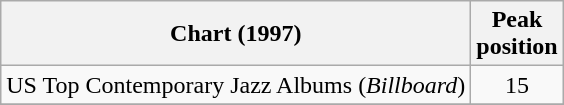<table class="wikitable">
<tr>
<th>Chart (1997)</th>
<th>Peak<br>position</th>
</tr>
<tr>
<td>US Top Contemporary Jazz Albums (<em>Billboard</em>)</td>
<td align="center">15</td>
</tr>
<tr>
</tr>
</table>
